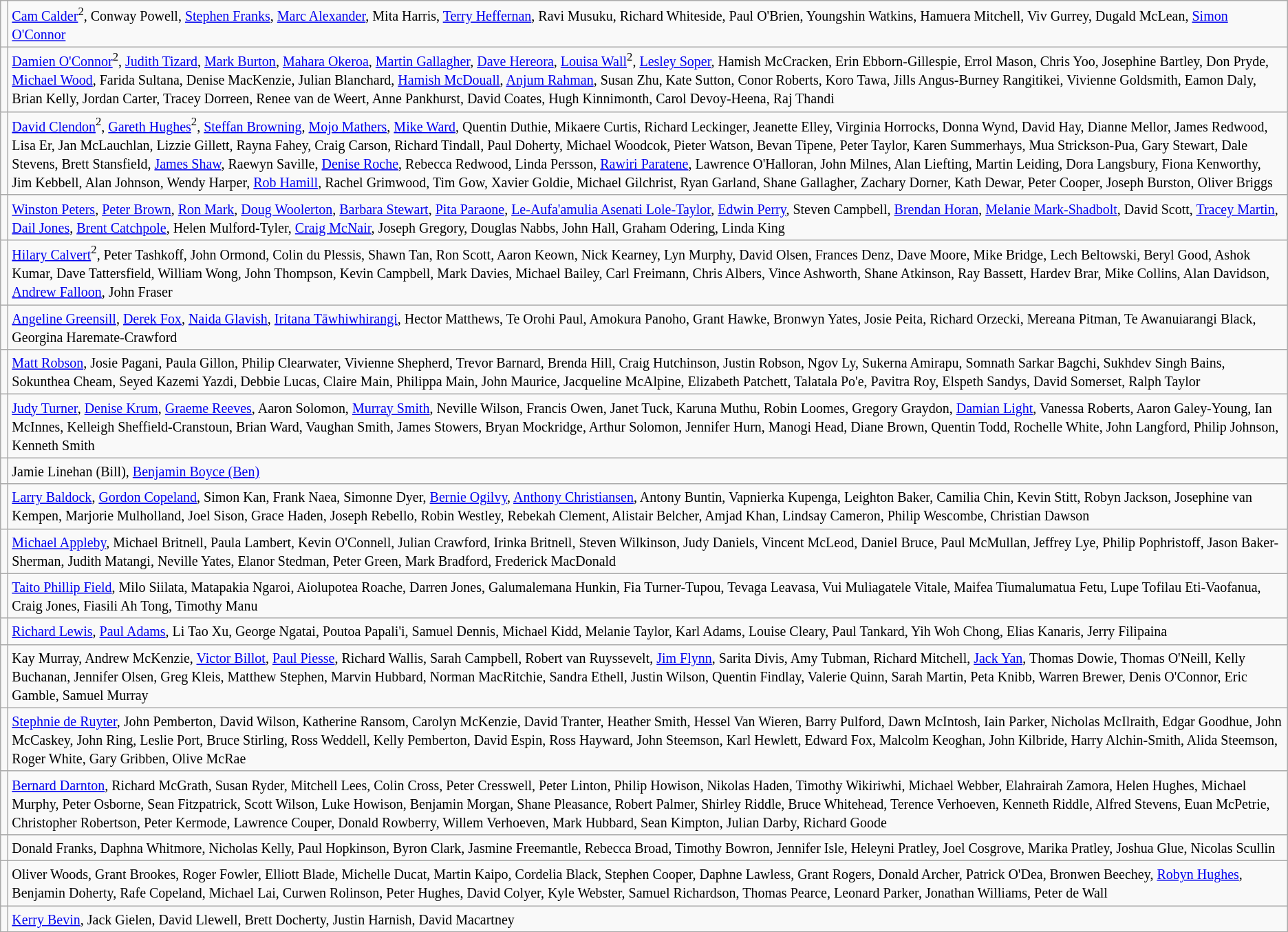<table class=wikitable>
<tr>
<td></td>
<td><small><a href='#'>Cam Calder</a><sup>2</sup>, Conway Powell, <a href='#'>Stephen Franks</a>, <a href='#'>Marc Alexander</a>, Mita Harris, <a href='#'>Terry Heffernan</a>, Ravi Musuku, Richard Whiteside, Paul O'Brien, Youngshin Watkins, Hamuera Mitchell, Viv Gurrey, Dugald McLean, <a href='#'>Simon O'Connor</a></small></td>
</tr>
<tr>
<td></td>
<td><small><a href='#'>Damien O'Connor</a><sup>2</sup>, <a href='#'>Judith Tizard</a>, <a href='#'>Mark Burton</a>, <a href='#'>Mahara Okeroa</a>, <a href='#'>Martin Gallagher</a>, <a href='#'>Dave Hereora</a>, <a href='#'>Louisa Wall</a><sup>2</sup>, <a href='#'>Lesley Soper</a>, Hamish McCracken, Erin Ebborn-Gillespie, Errol Mason, Chris Yoo, Josephine Bartley, Don Pryde, <a href='#'>Michael Wood</a>, Farida Sultana, Denise MacKenzie, Julian Blanchard, <a href='#'>Hamish McDouall</a>, <a href='#'>Anjum Rahman</a>, Susan Zhu, Kate Sutton, Conor Roberts, Koro Tawa, Jills Angus-Burney Rangitikei, Vivienne Goldsmith, Eamon Daly, Brian Kelly, Jordan Carter, Tracey Dorreen, Renee van de Weert, Anne Pankhurst, David Coates, Hugh Kinnimonth, Carol Devoy-Heena, Raj Thandi</small></td>
</tr>
<tr>
<td></td>
<td><small><a href='#'>David Clendon</a><sup>2</sup>, <a href='#'>Gareth Hughes</a><sup>2</sup>, <a href='#'>Steffan Browning</a>, <a href='#'>Mojo Mathers</a>, <a href='#'>Mike Ward</a>, Quentin Duthie, Mikaere Curtis, Richard Leckinger, Jeanette Elley, Virginia Horrocks, Donna Wynd, David Hay, Dianne Mellor, James Redwood, Lisa Er, Jan McLauchlan, Lizzie Gillett, Rayna Fahey, Craig Carson, Richard Tindall, Paul Doherty, Michael Woodcok, Pieter Watson, Bevan Tipene, Peter Taylor, Karen Summerhays, Mua Strickson-Pua, Gary Stewart, Dale Stevens, Brett Stansfield, <a href='#'>James Shaw</a>, Raewyn Saville, <a href='#'>Denise Roche</a>, Rebecca Redwood, Linda Persson, <a href='#'>Rawiri Paratene</a>, Lawrence O'Halloran, John Milnes, Alan Liefting, Martin Leiding, Dora Langsbury, Fiona Kenworthy, Jim Kebbell, Alan Johnson, Wendy Harper, <a href='#'>Rob Hamill</a>, Rachel Grimwood, Tim Gow, Xavier Goldie, Michael Gilchrist, Ryan Garland, Shane Gallagher, Zachary Dorner, Kath Dewar, Peter Cooper, Joseph Burston, Oliver Briggs</small></td>
</tr>
<tr>
<td></td>
<td><small><a href='#'>Winston Peters</a>, <a href='#'>Peter Brown</a>, <a href='#'>Ron Mark</a>, <a href='#'>Doug Woolerton</a>, <a href='#'>Barbara Stewart</a>, <a href='#'>Pita Paraone</a>, <a href='#'>Le-Aufa'amulia Asenati Lole-Taylor</a>, <a href='#'>Edwin Perry</a>, Steven Campbell, <a href='#'>Brendan Horan</a>, <a href='#'>Melanie Mark-Shadbolt</a>, David Scott, <a href='#'>Tracey Martin</a>, <a href='#'>Dail Jones</a>, <a href='#'>Brent Catchpole</a>, Helen Mulford-Tyler, <a href='#'>Craig McNair</a>, Joseph Gregory, Douglas Nabbs, John Hall, Graham Odering, Linda King</small></td>
</tr>
<tr>
<td></td>
<td><small><a href='#'>Hilary Calvert</a><sup>2</sup>, Peter Tashkoff, John Ormond, Colin du Plessis, Shawn Tan, Ron Scott, Aaron Keown, Nick Kearney, Lyn Murphy, David Olsen, Frances Denz, Dave Moore, Mike Bridge, Lech Beltowski, Beryl Good, Ashok Kumar, Dave Tattersfield, William Wong, John Thompson, Kevin Campbell, Mark Davies, Michael Bailey, Carl Freimann, Chris Albers, Vince Ashworth, Shane Atkinson, Ray Bassett, Hardev Brar, Mike Collins, Alan Davidson, <a href='#'>Andrew Falloon</a>, John Fraser</small></td>
</tr>
<tr>
<td></td>
<td><small><a href='#'>Angeline Greensill</a>, <a href='#'>Derek Fox</a>, <a href='#'>Naida Glavish</a>, <a href='#'>Iritana Tāwhiwhirangi</a>, Hector Matthews, Te Orohi Paul, Amokura Panoho, Grant Hawke, Bronwyn Yates, Josie Peita, Richard Orzecki, Mereana Pitman, Te Awanuiarangi Black, Georgina Haremate-Crawford</small></td>
</tr>
<tr>
<td></td>
<td><small><a href='#'>Matt Robson</a>, Josie Pagani, Paula Gillon, Philip Clearwater, Vivienne Shepherd, Trevor Barnard, Brenda Hill, Craig Hutchinson, Justin Robson, Ngov Ly, Sukerna Amirapu, Somnath Sarkar Bagchi, Sukhdev Singh Bains, Sokunthea Cheam, Seyed Kazemi Yazdi, Debbie Lucas, Claire Main, Philippa Main, John Maurice, Jacqueline McAlpine, Elizabeth Patchett, Talatala Po'e, Pavitra Roy, Elspeth Sandys, David Somerset, Ralph Taylor</small></td>
</tr>
<tr>
<td></td>
<td><small><a href='#'>Judy Turner</a>, <a href='#'>Denise Krum</a>, <a href='#'>Graeme Reeves</a>, Aaron Solomon, <a href='#'>Murray Smith</a>, Neville Wilson, Francis Owen, Janet Tuck, Karuna Muthu, Robin Loomes, Gregory Graydon, <a href='#'>Damian Light</a>, Vanessa Roberts, Aaron Galey-Young, Ian McInnes, Kelleigh Sheffield-Cranstoun, Brian Ward, Vaughan Smith, James Stowers, Bryan Mockridge, Arthur Solomon, Jennifer Hurn, Manogi Head, Diane Brown, Quentin Todd, Rochelle White, John Langford, Philip Johnson, Kenneth Smith</small></td>
</tr>
<tr>
<td></td>
<td><small>Jamie Linehan (Bill), <a href='#'>Benjamin Boyce (Ben)</a></small></td>
</tr>
<tr>
<td></td>
<td><small><a href='#'>Larry Baldock</a>, <a href='#'>Gordon Copeland</a>, Simon Kan, Frank Naea, Simonne Dyer, <a href='#'>Bernie Ogilvy</a>, <a href='#'>Anthony Christiansen</a>, Antony Buntin, Vapnierka Kupenga, Leighton Baker, Camilia Chin, Kevin Stitt, Robyn Jackson, Josephine van Kempen, Marjorie Mulholland, Joel Sison, Grace Haden, Joseph Rebello, Robin Westley, Rebekah Clement, Alistair Belcher, Amjad Khan, Lindsay Cameron, Philip Wescombe, Christian Dawson</small></td>
</tr>
<tr>
<td></td>
<td><small><a href='#'>Michael Appleby</a>, Michael Britnell, Paula Lambert, Kevin O'Connell, Julian Crawford, Irinka Britnell, Steven Wilkinson, Judy Daniels, Vincent McLeod, Daniel Bruce, Paul McMullan, Jeffrey Lye, Philip Pophristoff, Jason Baker-Sherman, Judith Matangi, Neville Yates, Elanor Stedman, Peter Green, Mark Bradford, Frederick MacDonald</small></td>
</tr>
<tr>
<td></td>
<td><small><a href='#'>Taito Phillip Field</a>, Milo Siilata, Matapakia Ngaroi, Aiolupotea Roache, Darren Jones, Galumalemana Hunkin, Fia Turner-Tupou, Tevaga Leavasa, Vui Muliagatele Vitale, Maifea Tiumalumatua Fetu, Lupe Tofilau Eti-Vaofanua, Craig Jones, Fiasili Ah Tong, Timothy Manu</small></td>
</tr>
<tr>
<td></td>
<td><small><a href='#'>Richard Lewis</a>, <a href='#'>Paul Adams</a>, Li Tao Xu, George Ngatai, Poutoa Papali'i, Samuel Dennis, Michael Kidd, Melanie Taylor, Karl Adams, Louise Cleary, Paul Tankard, Yih Woh Chong, Elias Kanaris, Jerry Filipaina</small></td>
</tr>
<tr>
<td></td>
<td><small>Kay Murray, Andrew McKenzie, <a href='#'>Victor Billot</a>, <a href='#'>Paul Piesse</a>, Richard Wallis, Sarah Campbell, Robert van Ruyssevelt, <a href='#'>Jim Flynn</a>, Sarita Divis, Amy Tubman, Richard Mitchell, <a href='#'>Jack Yan</a>, Thomas Dowie, Thomas O'Neill, Kelly Buchanan, Jennifer Olsen, Greg Kleis, Matthew Stephen, Marvin Hubbard, Norman MacRitchie, Sandra Ethell, Justin Wilson, Quentin Findlay, Valerie Quinn, Sarah Martin, Peta Knibb, Warren Brewer, Denis O'Connor, Eric Gamble, Samuel Murray</small></td>
</tr>
<tr>
<td></td>
<td><small><a href='#'>Stephnie de Ruyter</a>, John Pemberton, David Wilson, Katherine Ransom, Carolyn McKenzie, David Tranter, Heather Smith, Hessel Van Wieren, Barry Pulford, Dawn McIntosh, Iain Parker, Nicholas McIlraith, Edgar Goodhue, John McCaskey, John Ring, Leslie Port, Bruce Stirling, Ross Weddell, Kelly Pemberton, David Espin, Ross Hayward, John Steemson, Karl Hewlett, Edward Fox, Malcolm Keoghan, John Kilbride, Harry Alchin-Smith, Alida Steemson, Roger White, Gary Gribben, Olive McRae</small></td>
</tr>
<tr>
<td></td>
<td><small><a href='#'>Bernard Darnton</a>, Richard McGrath, Susan Ryder, Mitchell Lees, Colin Cross, Peter Cresswell, Peter Linton, Philip Howison, Nikolas Haden, Timothy Wikiriwhi, Michael Webber, Elahrairah Zamora, Helen Hughes, Michael Murphy, Peter Osborne, Sean Fitzpatrick, Scott Wilson, Luke Howison, Benjamin Morgan, Shane Pleasance, Robert Palmer, Shirley Riddle, Bruce Whitehead, Terence Verhoeven, Kenneth Riddle, Alfred Stevens, Euan McPetrie, Christopher Robertson, Peter Kermode, Lawrence Couper, Donald Rowberry, Willem Verhoeven, Mark Hubbard, Sean Kimpton, Julian Darby, Richard Goode</small></td>
</tr>
<tr>
<td></td>
<td><small>Donald Franks, Daphna Whitmore, Nicholas Kelly, Paul Hopkinson, Byron Clark, Jasmine Freemantle, Rebecca Broad, Timothy Bowron, Jennifer Isle, Heleyni Pratley, Joel Cosgrove, Marika Pratley, Joshua Glue, Nicolas Scullin</small></td>
</tr>
<tr>
<td></td>
<td><small>Oliver Woods, Grant Brookes, Roger Fowler, Elliott Blade, Michelle Ducat, Martin Kaipo, Cordelia Black, Stephen Cooper, Daphne Lawless, Grant Rogers, Donald Archer, Patrick O'Dea, Bronwen Beechey, <a href='#'>Robyn Hughes</a>, Benjamin Doherty, Rafe Copeland, Michael Lai, Curwen Rolinson, Peter Hughes, David Colyer, Kyle Webster, Samuel Richardson, Thomas Pearce, Leonard Parker, Jonathan Williams, Peter de Wall</small></td>
</tr>
<tr>
<td></td>
<td><small><a href='#'>Kerry Bevin</a>, Jack Gielen, David Llewell, Brett Docherty, Justin Harnish, David Macartney</small></td>
</tr>
</table>
